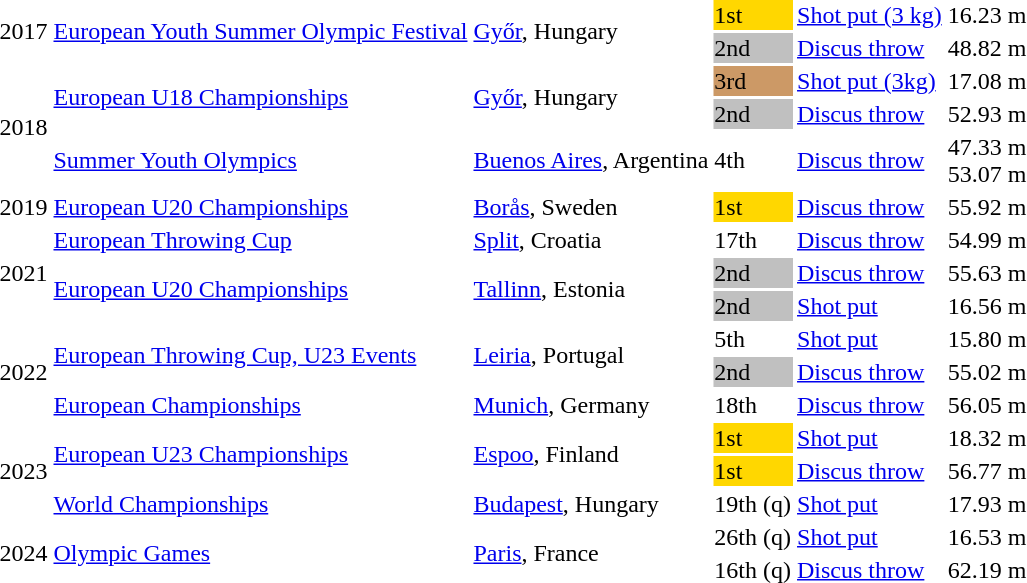<table>
<tr>
<td rowspan="2">2017</td>
<td rowspan="2"><a href='#'>European Youth Summer Olympic Festival</a></td>
<td rowspan="2"><a href='#'>Győr</a>, Hungary</td>
<td bgcolor="gold">1st</td>
<td><a href='#'>Shot put (3 kg)</a></td>
<td>16.23 m</td>
<td></td>
</tr>
<tr>
<td bgcolor="silver">2nd</td>
<td><a href='#'>Discus throw</a></td>
<td>48.82 m</td>
<td></td>
</tr>
<tr>
<td rowspan="3">2018</td>
<td rowspan="2"><a href='#'>European U18 Championships</a></td>
<td rowspan="2"><a href='#'>Győr</a>, Hungary</td>
<td bgcolor="#cc9966">3rd</td>
<td><a href='#'>Shot put (3kg)</a></td>
<td>17.08 m</td>
<td></td>
</tr>
<tr>
<td bgcolor="silver">2nd</td>
<td><a href='#'>Discus throw</a></td>
<td>52.93 m</td>
<td></td>
</tr>
<tr>
<td><a href='#'>Summer Youth Olympics</a></td>
<td><a href='#'>Buenos Aires</a>, Argentina</td>
<td>4th</td>
<td><a href='#'>Discus throw</a></td>
<td>47.33 m<br>53.07 m</td>
<td></td>
</tr>
<tr>
<td>2019</td>
<td><a href='#'>European U20 Championships</a></td>
<td><a href='#'>Borås</a>, Sweden</td>
<td bgcolor="gold">1st</td>
<td><a href='#'>Discus throw</a></td>
<td>55.92 m</td>
<td></td>
</tr>
<tr>
<td rowspan="3">2021</td>
<td><a href='#'>European Throwing Cup</a></td>
<td><a href='#'>Split</a>, Croatia</td>
<td>17th</td>
<td><a href='#'>Discus throw</a></td>
<td>54.99 m</td>
<td></td>
</tr>
<tr>
<td rowspan="2"><a href='#'>European U20 Championships</a></td>
<td rowspan="2"><a href='#'>Tallinn</a>, Estonia</td>
<td bgcolor="silver">2nd</td>
<td><a href='#'>Discus throw</a></td>
<td>55.63 m</td>
<td></td>
</tr>
<tr>
<td bgcolor="silver">2nd</td>
<td><a href='#'>Shot put</a></td>
<td>16.56 m</td>
<td></td>
</tr>
<tr>
<td rowspan="3">2022</td>
<td rowspan="2"><a href='#'>European Throwing Cup, U23 Events</a></td>
<td rowspan="2"><a href='#'>Leiria</a>, Portugal</td>
<td>5th</td>
<td><a href='#'>Shot put</a></td>
<td>15.80 m</td>
<td></td>
</tr>
<tr>
<td bgcolor="silver">2nd</td>
<td><a href='#'>Discus throw</a></td>
<td>55.02 m</td>
<td></td>
</tr>
<tr>
<td><a href='#'>European Championships</a></td>
<td><a href='#'>Munich</a>, Germany</td>
<td>18th</td>
<td><a href='#'>Discus throw</a></td>
<td>56.05 m</td>
<td></td>
</tr>
<tr>
<td rowspan="3">2023</td>
<td rowspan="2"><a href='#'>European U23 Championships</a></td>
<td rowspan="2"><a href='#'>Espoo</a>, Finland</td>
<td bgcolor="gold">1st</td>
<td><a href='#'>Shot put</a></td>
<td>18.32 m</td>
<td></td>
</tr>
<tr>
<td bgcolor="gold">1st</td>
<td><a href='#'>Discus throw</a></td>
<td>56.77 m</td>
<td></td>
</tr>
<tr>
<td><a href='#'>World Championships</a></td>
<td><a href='#'>Budapest</a>, Hungary</td>
<td>19th (q)</td>
<td><a href='#'>Shot put</a></td>
<td>17.93 m</td>
</tr>
<tr>
<td rowspan=2>2024</td>
<td rowspan=2><a href='#'>Olympic Games</a></td>
<td rowspan=2><a href='#'>Paris</a>, France</td>
<td>26th (q)</td>
<td><a href='#'>Shot put</a></td>
<td>16.53 m</td>
<td></td>
</tr>
<tr>
<td>16th (q)</td>
<td><a href='#'>Discus throw</a></td>
<td>62.19 m</td>
<td></td>
</tr>
</table>
